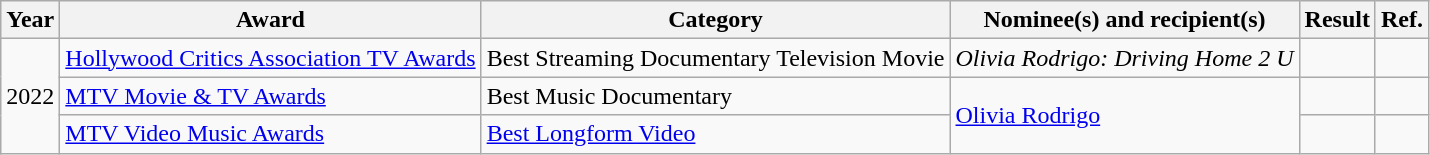<table class="wikitable">
<tr>
<th>Year</th>
<th>Award</th>
<th>Category</th>
<th>Nominee(s) and recipient(s)</th>
<th>Result</th>
<th>Ref.</th>
</tr>
<tr>
<td rowspan="3">2022</td>
<td><a href='#'>Hollywood Critics Association TV Awards</a></td>
<td>Best Streaming Documentary Television Movie</td>
<td><em>Olivia Rodrigo: Driving Home 2 U</em></td>
<td></td>
<td style="text-align:center;"></td>
</tr>
<tr>
<td><a href='#'>MTV Movie & TV Awards</a></td>
<td>Best Music Documentary</td>
<td rowspan="2"><a href='#'>Olivia Rodrigo</a></td>
<td></td>
<td style="text-align:center;"></td>
</tr>
<tr>
<td><a href='#'>MTV Video Music Awards</a></td>
<td><a href='#'>Best Longform Video</a></td>
<td></td>
<td style="text-align:center;"></td>
</tr>
</table>
